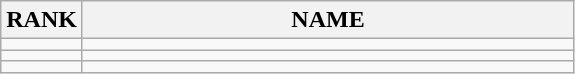<table class="wikitable">
<tr>
<th>RANK</th>
<th align="center" style="width: 20em">NAME</th>
</tr>
<tr>
<td align="center"></td>
<td></td>
</tr>
<tr>
<td align="center"></td>
<td></td>
</tr>
<tr>
<td align="center"></td>
<td></td>
</tr>
</table>
